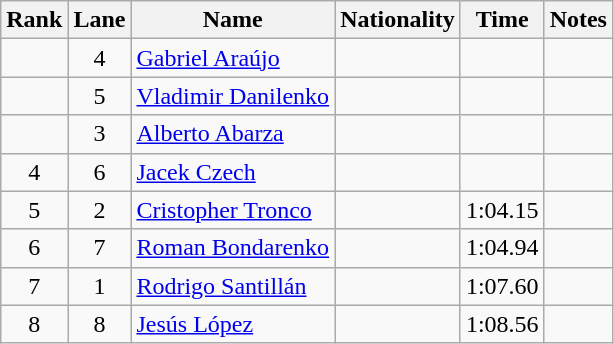<table class="wikitable sortable" style="text-align:center">
<tr>
<th>Rank</th>
<th>Lane</th>
<th>Name</th>
<th>Nationality</th>
<th>Time</th>
<th>Notes</th>
</tr>
<tr>
<td></td>
<td>4</td>
<td align=left><a href='#'>Gabriel Araújo</a></td>
<td align=left></td>
<td></td>
<td></td>
</tr>
<tr>
<td></td>
<td>5</td>
<td align=left><a href='#'>Vladimir Danilenko</a></td>
<td align=left></td>
<td></td>
<td></td>
</tr>
<tr>
<td></td>
<td>3</td>
<td align=left><a href='#'>Alberto Abarza</a></td>
<td align=left></td>
<td></td>
<td></td>
</tr>
<tr>
<td>4</td>
<td>6</td>
<td align=left><a href='#'>Jacek Czech</a></td>
<td align=left></td>
<td></td>
<td></td>
</tr>
<tr>
<td>5</td>
<td>2</td>
<td align=left><a href='#'>Cristopher Tronco</a></td>
<td align=left></td>
<td>1:04.15</td>
<td></td>
</tr>
<tr>
<td>6</td>
<td>7</td>
<td align=left><a href='#'>Roman Bondarenko</a></td>
<td align=left></td>
<td>1:04.94</td>
<td></td>
</tr>
<tr>
<td>7</td>
<td>1</td>
<td align=left><a href='#'>Rodrigo Santillán</a></td>
<td align=left></td>
<td>1:07.60</td>
<td></td>
</tr>
<tr>
<td>8</td>
<td>8</td>
<td align=left><a href='#'>Jesús López</a></td>
<td align=left></td>
<td>1:08.56</td>
<td></td>
</tr>
</table>
